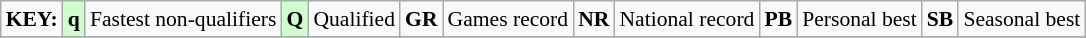<table class="wikitable" style="margin:0.5em auto; font-size:90%;">
<tr>
<td><strong>KEY:</strong></td>
<td bgcolor=ccffcc align=center><strong>q</strong></td>
<td>Fastest non-qualifiers</td>
<td bgcolor=ccffcc align=center><strong>Q</strong></td>
<td>Qualified</td>
<td align=center><strong>GR</strong></td>
<td>Games record</td>
<td align=center><strong>NR</strong></td>
<td>National record</td>
<td align=center><strong>PB</strong></td>
<td>Personal best</td>
<td align=center><strong>SB</strong></td>
<td>Seasonal best</td>
</tr>
<tr>
</tr>
</table>
